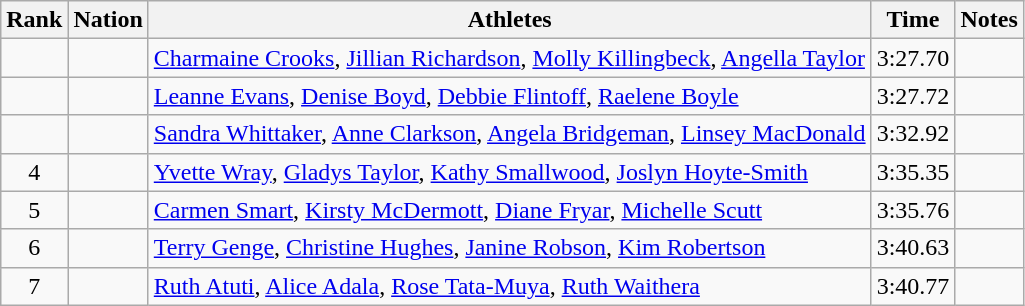<table class="wikitable sortable" style="text-align:center">
<tr>
<th>Rank</th>
<th>Nation</th>
<th>Athletes</th>
<th>Time</th>
<th>Notes</th>
</tr>
<tr>
<td></td>
<td align=left></td>
<td align=left><a href='#'>Charmaine Crooks</a>, <a href='#'>Jillian Richardson</a>, <a href='#'>Molly Killingbeck</a>, <a href='#'>Angella Taylor</a></td>
<td>3:27.70</td>
<td></td>
</tr>
<tr>
<td></td>
<td align=left></td>
<td align=left><a href='#'>Leanne Evans</a>, <a href='#'>Denise Boyd</a>, <a href='#'>Debbie Flintoff</a>, <a href='#'>Raelene Boyle</a></td>
<td>3:27.72</td>
<td></td>
</tr>
<tr>
<td></td>
<td align=left></td>
<td align=left><a href='#'>Sandra Whittaker</a>, <a href='#'>Anne Clarkson</a>, <a href='#'>Angela Bridgeman</a>, <a href='#'>Linsey MacDonald</a></td>
<td>3:32.92</td>
<td></td>
</tr>
<tr>
<td>4</td>
<td align=left></td>
<td align=left><a href='#'>Yvette Wray</a>, <a href='#'>Gladys Taylor</a>, <a href='#'>Kathy Smallwood</a>, <a href='#'>Joslyn Hoyte-Smith</a></td>
<td>3:35.35</td>
<td></td>
</tr>
<tr>
<td>5</td>
<td align=left></td>
<td align=left><a href='#'>Carmen Smart</a>, <a href='#'>Kirsty McDermott</a>, <a href='#'>Diane Fryar</a>, <a href='#'>Michelle Scutt</a></td>
<td>3:35.76</td>
<td></td>
</tr>
<tr>
<td>6</td>
<td align=left></td>
<td align=left><a href='#'>Terry Genge</a>, <a href='#'>Christine Hughes</a>, <a href='#'>Janine Robson</a>, <a href='#'>Kim Robertson</a></td>
<td>3:40.63</td>
<td></td>
</tr>
<tr>
<td>7</td>
<td align=left></td>
<td align=left><a href='#'>Ruth Atuti</a>, <a href='#'>Alice Adala</a>, <a href='#'>Rose Tata-Muya</a>, <a href='#'>Ruth Waithera</a></td>
<td>3:40.77</td>
<td></td>
</tr>
</table>
